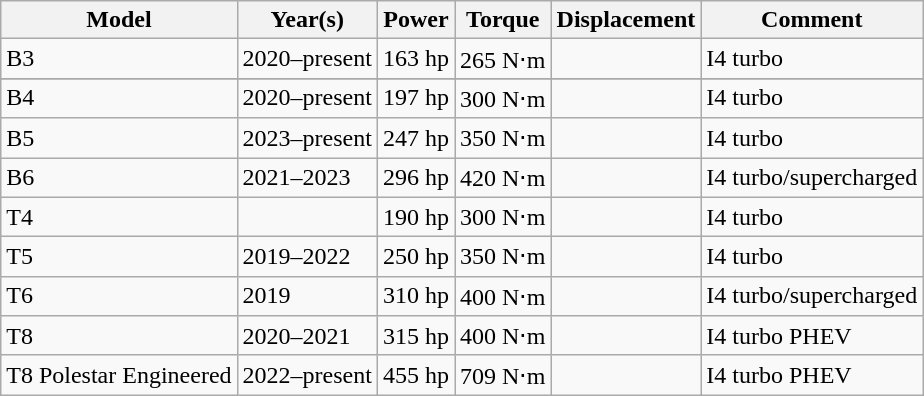<table class="wikitable collapsible sortable">
<tr>
<th>Model</th>
<th>Year(s)</th>
<th>Power</th>
<th>Torque</th>
<th>Displacement</th>
<th>Comment</th>
</tr>
<tr>
<td>B3</td>
<td>2020–present</td>
<td>163 hp</td>
<td>265 N⋅m</td>
<td></td>
<td>I4 turbo</td>
</tr>
<tr>
</tr>
<tr>
<td>B4</td>
<td>2020–present</td>
<td>197 hp</td>
<td>300 N⋅m</td>
<td></td>
<td>I4 turbo</td>
</tr>
<tr>
<td>B5</td>
<td>2023–present</td>
<td>247 hp</td>
<td>350 N⋅m</td>
<td></td>
<td>I4 turbo</td>
</tr>
<tr>
<td>B6</td>
<td>2021–2023</td>
<td>296 hp</td>
<td>420 N⋅m</td>
<td></td>
<td>I4 turbo/supercharged</td>
</tr>
<tr>
<td>T4</td>
<td></td>
<td>190 hp</td>
<td>300 N⋅m</td>
<td></td>
<td>I4 turbo</td>
</tr>
<tr>
<td>T5</td>
<td>2019–2022</td>
<td>250 hp</td>
<td>350 N⋅m</td>
<td></td>
<td>I4 turbo</td>
</tr>
<tr>
<td>T6</td>
<td>2019</td>
<td>310 hp</td>
<td>400 N⋅m</td>
<td></td>
<td>I4 turbo/supercharged</td>
</tr>
<tr>
<td>T8</td>
<td>2020–2021</td>
<td>315 hp</td>
<td>400 N⋅m</td>
<td></td>
<td>I4 turbo PHEV</td>
</tr>
<tr>
<td>T8 Polestar Engineered</td>
<td>2022–present</td>
<td>455 hp</td>
<td>709 N⋅m</td>
<td></td>
<td>I4 turbo PHEV</td>
</tr>
</table>
